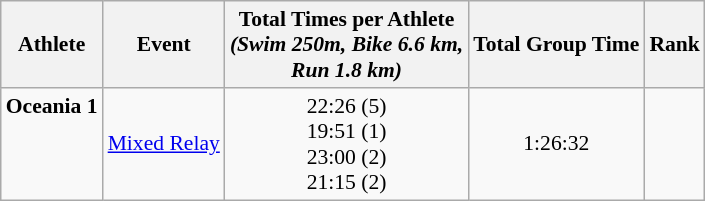<table class="wikitable" style="font-size:90%;">
<tr>
<th>Athlete</th>
<th>Event</th>
<th>Total Times per Athlete <br> <em>(Swim 250m, Bike 6.6 km, <br> Run 1.8 km)</em></th>
<th>Total Group Time</th>
<th>Rank</th>
</tr>
<tr align=center>
<td align=left><strong>Oceania 1</strong><br><br><br><br></td>
<td align=left><a href='#'>Mixed Relay</a></td>
<td valign=bottom>22:26 (5)<br>19:51 (1)<br>23:00 (2)<br>21:15 (2)</td>
<td>1:26:32</td>
<td></td>
</tr>
</table>
